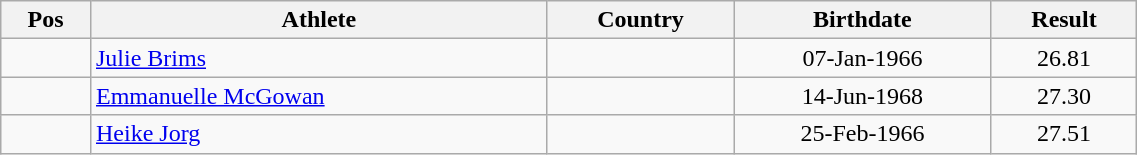<table class="wikitable"  style="text-align:center; width:60%;">
<tr>
<th>Pos</th>
<th>Athlete</th>
<th>Country</th>
<th>Birthdate</th>
<th>Result</th>
</tr>
<tr>
<td align=center></td>
<td align=left><a href='#'>Julie Brims</a></td>
<td align=left></td>
<td>07-Jan-1966</td>
<td>26.81</td>
</tr>
<tr>
<td align=center></td>
<td align=left><a href='#'>Emmanuelle McGowan</a></td>
<td align=left></td>
<td>14-Jun-1968</td>
<td>27.30</td>
</tr>
<tr>
<td align=center></td>
<td align=left><a href='#'>Heike Jorg</a></td>
<td align=left></td>
<td>25-Feb-1966</td>
<td>27.51</td>
</tr>
</table>
